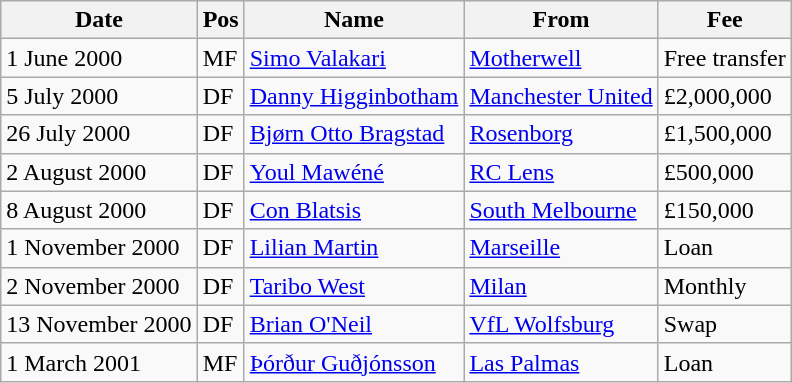<table class="wikitable">
<tr>
<th>Date</th>
<th>Pos</th>
<th>Name</th>
<th>From</th>
<th>Fee</th>
</tr>
<tr>
<td>1 June 2000</td>
<td>MF</td>
<td><a href='#'>Simo Valakari</a></td>
<td><a href='#'>Motherwell</a></td>
<td>Free transfer</td>
</tr>
<tr>
<td>5 July 2000</td>
<td>DF</td>
<td><a href='#'>Danny Higginbotham</a></td>
<td><a href='#'>Manchester United</a></td>
<td>£2,000,000</td>
</tr>
<tr>
<td>26 July 2000</td>
<td>DF</td>
<td><a href='#'>Bjørn Otto Bragstad</a></td>
<td><a href='#'>Rosenborg</a></td>
<td>£1,500,000</td>
</tr>
<tr>
<td>2 August 2000</td>
<td>DF</td>
<td><a href='#'>Youl Mawéné</a></td>
<td><a href='#'>RC Lens</a></td>
<td>£500,000</td>
</tr>
<tr>
<td>8 August 2000</td>
<td>DF</td>
<td><a href='#'>Con Blatsis</a></td>
<td><a href='#'>South Melbourne</a></td>
<td>£150,000</td>
</tr>
<tr>
<td>1 November 2000</td>
<td>DF</td>
<td><a href='#'>Lilian Martin</a></td>
<td><a href='#'>Marseille</a></td>
<td>Loan</td>
</tr>
<tr>
<td>2 November 2000</td>
<td>DF</td>
<td><a href='#'>Taribo West</a></td>
<td><a href='#'>Milan</a></td>
<td>Monthly</td>
</tr>
<tr>
<td>13 November 2000</td>
<td>DF</td>
<td><a href='#'>Brian O'Neil</a></td>
<td><a href='#'>VfL Wolfsburg</a></td>
<td>Swap</td>
</tr>
<tr>
<td>1 March 2001</td>
<td>MF</td>
<td><a href='#'>Þórður Guðjónsson</a></td>
<td><a href='#'>Las Palmas</a></td>
<td>Loan</td>
</tr>
</table>
